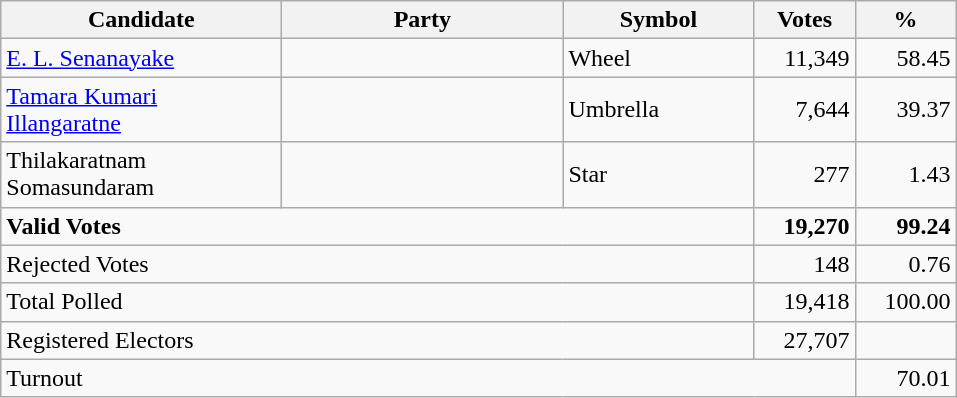<table class="wikitable" border="1" style="text-align:right;">
<tr>
<th align=left width="180">Candidate</th>
<th align=left width="180">Party</th>
<th align=left width="120">Symbol</th>
<th align=left width="60">Votes</th>
<th align=left width="60">%</th>
</tr>
<tr>
<td align=left><a href='#'>E. L. Senanayake</a></td>
<td></td>
<td align=left>Wheel</td>
<td align=right>11,349</td>
<td align=right>58.45</td>
</tr>
<tr>
<td align=left><a href='#'>Tamara Kumari Illangaratne</a></td>
<td></td>
<td align=left>Umbrella</td>
<td align=right>7,644</td>
<td align=right>39.37</td>
</tr>
<tr>
<td align=left>Thilakaratnam Somasundaram</td>
<td></td>
<td align=left>Star</td>
<td align=right>277</td>
<td align=right>1.43</td>
</tr>
<tr>
<td align=left colspan=3><strong>Valid Votes</strong></td>
<td align=right><strong>19,270</strong></td>
<td align=right><strong>99.24</strong></td>
</tr>
<tr>
<td align=left colspan=3>Rejected Votes</td>
<td align=right>148</td>
<td align=right>0.76</td>
</tr>
<tr>
<td align=left colspan=3>Total Polled</td>
<td align=right>19,418</td>
<td align=right>100.00</td>
</tr>
<tr>
<td align=left colspan=3>Registered Electors</td>
<td align=right>27,707</td>
<td></td>
</tr>
<tr>
<td align=left colspan=4>Turnout</td>
<td align=right>70.01</td>
</tr>
</table>
